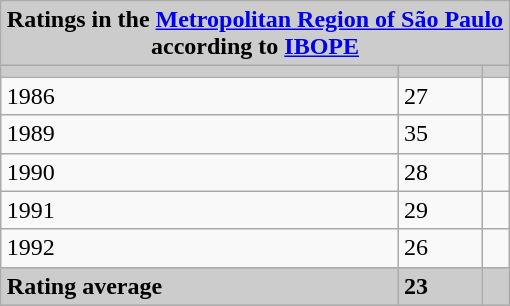<table class="wikitable" style="margin:auto">
<tr>
<th colspan="3" ! style="background:#ccc;"><strong>Ratings in the <a href='#'>Metropolitan Region of São Paulo</a><br>according to <a href='#'>IBOPE</a></strong></th>
</tr>
<tr>
<td style="background:#ccc;"></td>
<td style="background:#ccc;"></td>
<td style="background:#ccc;"></td>
</tr>
<tr>
<td>1986</td>
<td>27</td>
<td></td>
</tr>
<tr>
<td>1989</td>
<td>35</td>
<td></td>
</tr>
<tr>
<td>1990</td>
<td>28</td>
<td></td>
</tr>
<tr>
<td>1991</td>
<td>29</td>
<td></td>
</tr>
<tr>
<td>1992</td>
<td>26</td>
<td></td>
</tr>
<tr style="background:#ccc;">
<td><strong>Rating average</strong></td>
<td><strong>23</strong></td>
<td></td>
</tr>
</table>
